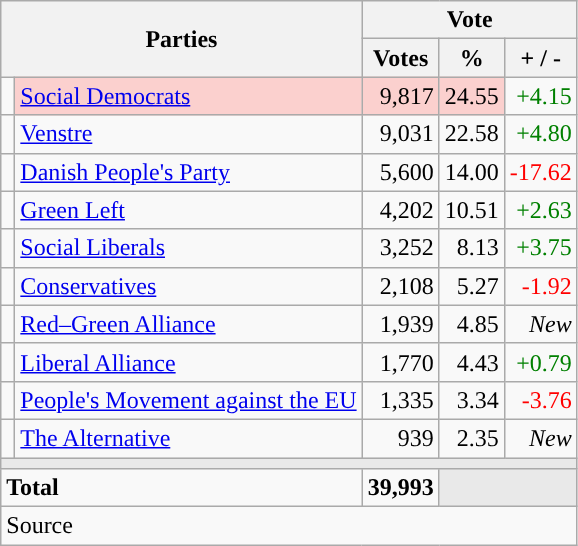<table class="wikitable" style="text-align:right;">
<tr>
<th style="text-align:centre;" rowspan="2" colspan="2" width="225">Parties</th>
<th colspan="3">Vote</th>
</tr>
<tr>
<th width="15">Votes</th>
<th width="15">%</th>
<th width="15">+ / -</th>
</tr>
<tr>
<td width="2" style="color:inherit;background:"></td>
<td bgcolor=#fbd0ce   align="left"><a href='#'>Social Democrats</a></td>
<td bgcolor=#fbd0ce>9,817</td>
<td bgcolor=#fbd0ce>24.55</td>
<td style=color:green;>+4.15</td>
</tr>
<tr>
<td width="2" style="color:inherit;background:"></td>
<td align="left"><a href='#'>Venstre</a></td>
<td>9,031</td>
<td>22.58</td>
<td style=color:green;>+4.80</td>
</tr>
<tr>
<td width="2" style="color:inherit;background:"></td>
<td align="left"><a href='#'>Danish People's Party</a></td>
<td>5,600</td>
<td>14.00</td>
<td style=color:red;>-17.62</td>
</tr>
<tr>
<td width="2" style="color:inherit;background:"></td>
<td align="left"><a href='#'>Green Left</a></td>
<td>4,202</td>
<td>10.51</td>
<td style=color:green;>+2.63</td>
</tr>
<tr>
<td width="2" style="color:inherit;background:"></td>
<td align="left"><a href='#'>Social Liberals</a></td>
<td>3,252</td>
<td>8.13</td>
<td style=color:green;>+3.75</td>
</tr>
<tr>
<td width="2" style="color:inherit;background:"></td>
<td align="left"><a href='#'>Conservatives</a></td>
<td>2,108</td>
<td>5.27</td>
<td style=color:red;>-1.92</td>
</tr>
<tr>
<td width="2" style="color:inherit;background:"></td>
<td align="left"><a href='#'>Red–Green Alliance</a></td>
<td>1,939</td>
<td>4.85</td>
<td><em>New</em></td>
</tr>
<tr>
<td width="2" style="color:inherit;background:"></td>
<td align="left"><a href='#'>Liberal Alliance</a></td>
<td>1,770</td>
<td>4.43</td>
<td style=color:green;>+0.79</td>
</tr>
<tr>
<td width="2" style="color:inherit;background:"></td>
<td align="left"><a href='#'>People's Movement against the EU</a></td>
<td>1,335</td>
<td>3.34</td>
<td style=color:red;>-3.76</td>
</tr>
<tr>
<td width="2" style="color:inherit;background:"></td>
<td align="left"><a href='#'>The Alternative</a></td>
<td>939</td>
<td>2.35</td>
<td><em>New</em></td>
</tr>
<tr>
<td colspan="7" bgcolor="#E9E9E9"></td>
</tr>
<tr>
<td align="left" colspan="2"><strong>Total</strong></td>
<td><strong>39,993</strong></td>
<td bgcolor="#E9E9E9" colspan="2"></td>
</tr>
<tr>
<td align="left" colspan="6">Source</td>
</tr>
</table>
